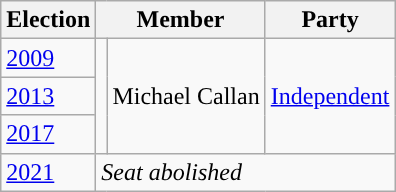<table class="wikitable">
<tr>
<th>Election</th>
<th colspan="2">Member</th>
<th>Party</th>
</tr>
<tr>
<td><a href='#'>2009</a></td>
<td rowspan="3" style="background-color: "></td>
<td rowspan="3">Michael Callan</td>
<td rowspan="3"><a href='#'>Independent</a></td>
</tr>
<tr>
<td><a href='#'>2013</a></td>
</tr>
<tr>
<td><a href='#'>2017</a></td>
</tr>
<tr>
<td><a href='#'>2021</a></td>
<td colspan="3"><em>Seat abolished</em></td>
</tr>
</table>
